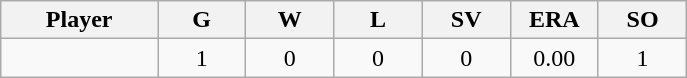<table class="wikitable sortable">
<tr>
<th bgcolor="#DDDDFF" width="16%">Player</th>
<th bgcolor="#DDDDFF" width="9%">G</th>
<th bgcolor="#DDDDFF" width="9%">W</th>
<th bgcolor="#DDDDFF" width="9%">L</th>
<th bgcolor="#DDDDFF" width="9%">SV</th>
<th bgcolor="#DDDDFF" width="9%">ERA</th>
<th bgcolor="#DDDDFF" width="9%">SO</th>
</tr>
<tr align="center">
<td></td>
<td>1</td>
<td>0</td>
<td>0</td>
<td>0</td>
<td>0.00</td>
<td>1</td>
</tr>
</table>
